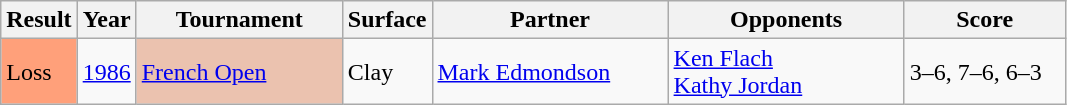<table class="sortable wikitable">
<tr>
<th>Result</th>
<th>Year</th>
<th style="width:130px">Tournament</th>
<th style="width:50px">Surface</th>
<th style="width:150px">Partner</th>
<th style="width:150px">Opponents</th>
<th style="width:100px" class="unsortable">Score</th>
</tr>
<tr>
<td style="background:#ffa07a;">Loss</td>
<td><a href='#'>1986</a></td>
<td style="background:#ebc2af;"><a href='#'>French Open</a></td>
<td>Clay</td>
<td>  <a href='#'>Mark Edmondson</a></td>
<td>  <a href='#'>Ken Flach</a> <br>  <a href='#'>Kathy Jordan</a></td>
<td>3–6, 7–6, 6–3</td>
</tr>
</table>
